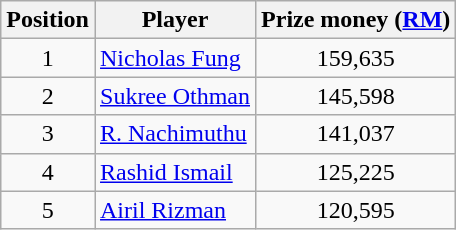<table class=wikitable>
<tr>
<th>Position</th>
<th>Player</th>
<th>Prize money (<a href='#'>RM</a>)</th>
</tr>
<tr>
<td align=center>1</td>
<td> <a href='#'>Nicholas Fung</a></td>
<td align=center>159,635</td>
</tr>
<tr>
<td align=center>2</td>
<td> <a href='#'>Sukree Othman</a></td>
<td align=center>145,598</td>
</tr>
<tr>
<td align=center>3</td>
<td> <a href='#'>R. Nachimuthu</a></td>
<td align=center>141,037</td>
</tr>
<tr>
<td align=center>4</td>
<td> <a href='#'>Rashid Ismail</a></td>
<td align=center>125,225</td>
</tr>
<tr>
<td align=center>5</td>
<td> <a href='#'>Airil Rizman</a></td>
<td align=center>120,595</td>
</tr>
</table>
